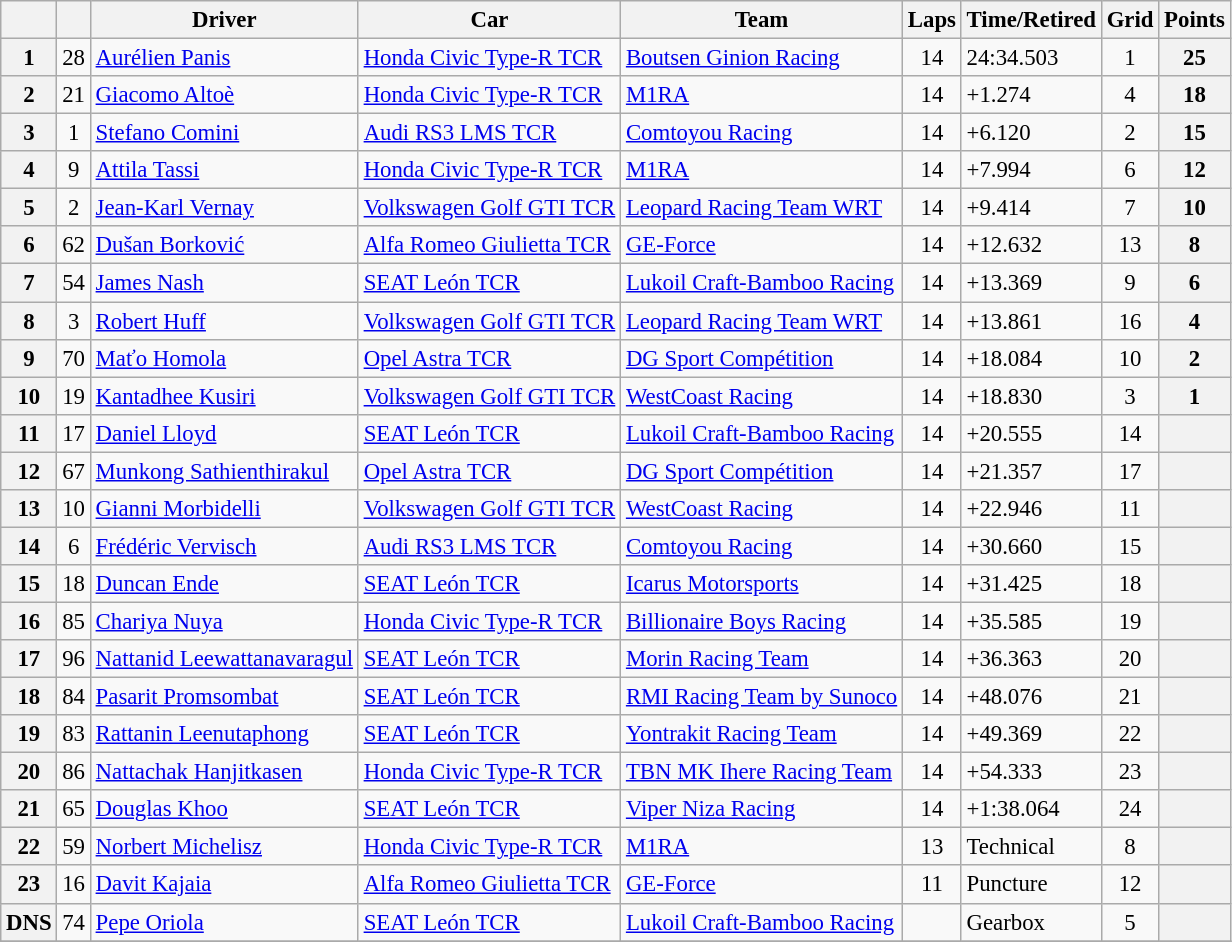<table class="wikitable sortable" style="font-size:95%">
<tr>
<th></th>
<th></th>
<th>Driver</th>
<th>Car</th>
<th>Team</th>
<th>Laps</th>
<th>Time/Retired</th>
<th>Grid</th>
<th>Points</th>
</tr>
<tr>
<th>1</th>
<td align=center>28</td>
<td> <a href='#'>Aurélien Panis</a></td>
<td><a href='#'>Honda Civic Type-R TCR</a></td>
<td> <a href='#'>Boutsen Ginion Racing</a></td>
<td align=center>14</td>
<td>24:34.503</td>
<td align=center>1</td>
<th>25</th>
</tr>
<tr>
<th>2</th>
<td align=center>21</td>
<td> <a href='#'>Giacomo Altoè</a></td>
<td><a href='#'>Honda Civic Type-R TCR</a></td>
<td> <a href='#'>M1RA</a></td>
<td align=center>14</td>
<td>+1.274</td>
<td align=center>4</td>
<th>18</th>
</tr>
<tr>
<th>3</th>
<td align=center>1</td>
<td> <a href='#'>Stefano Comini</a></td>
<td><a href='#'>Audi RS3 LMS TCR</a></td>
<td> <a href='#'>Comtoyou Racing</a></td>
<td align=center>14</td>
<td>+6.120</td>
<td align=center>2</td>
<th>15</th>
</tr>
<tr>
<th>4</th>
<td align=center>9</td>
<td> <a href='#'>Attila Tassi</a></td>
<td><a href='#'>Honda Civic Type-R TCR</a></td>
<td> <a href='#'>M1RA</a></td>
<td align=center>14</td>
<td>+7.994</td>
<td align=center>6</td>
<th>12</th>
</tr>
<tr>
<th>5</th>
<td align=center>2</td>
<td> <a href='#'>Jean-Karl Vernay</a></td>
<td><a href='#'>Volkswagen Golf GTI TCR</a></td>
<td> <a href='#'>Leopard Racing Team WRT</a></td>
<td align=center>14</td>
<td>+9.414</td>
<td align=center>7</td>
<th>10</th>
</tr>
<tr>
<th>6</th>
<td align=center>62</td>
<td> <a href='#'>Dušan Borković</a></td>
<td><a href='#'>Alfa Romeo Giulietta TCR</a></td>
<td> <a href='#'>GE-Force</a></td>
<td align=center>14</td>
<td>+12.632</td>
<td align=center>13</td>
<th>8</th>
</tr>
<tr>
<th>7</th>
<td align=center>54</td>
<td> <a href='#'>James Nash</a></td>
<td><a href='#'>SEAT León TCR</a></td>
<td> <a href='#'>Lukoil Craft-Bamboo Racing</a></td>
<td align=center>14</td>
<td>+13.369</td>
<td align=center>9</td>
<th>6</th>
</tr>
<tr>
<th>8</th>
<td align=center>3</td>
<td> <a href='#'>Robert Huff</a></td>
<td><a href='#'>Volkswagen Golf GTI TCR</a></td>
<td> <a href='#'>Leopard Racing Team WRT</a></td>
<td align=center>14</td>
<td>+13.861</td>
<td align=center>16</td>
<th>4</th>
</tr>
<tr>
<th>9</th>
<td align=center>70</td>
<td> <a href='#'>Maťo Homola</a></td>
<td><a href='#'>Opel Astra TCR</a></td>
<td> <a href='#'>DG Sport Compétition</a></td>
<td align=center>14</td>
<td>+18.084</td>
<td align=center>10</td>
<th>2</th>
</tr>
<tr>
<th>10</th>
<td align=center>19</td>
<td> <a href='#'>Kantadhee Kusiri</a></td>
<td><a href='#'>Volkswagen Golf GTI TCR</a></td>
<td> <a href='#'>WestCoast Racing</a></td>
<td align=center>14</td>
<td>+18.830</td>
<td align=center>3</td>
<th>1</th>
</tr>
<tr>
<th>11</th>
<td align=center>17</td>
<td> <a href='#'>Daniel Lloyd</a></td>
<td><a href='#'>SEAT León TCR</a></td>
<td> <a href='#'>Lukoil Craft-Bamboo Racing</a></td>
<td align=center>14</td>
<td>+20.555</td>
<td align=center>14</td>
<th></th>
</tr>
<tr>
<th>12</th>
<td align=center>67</td>
<td> <a href='#'>Munkong Sathienthirakul</a></td>
<td><a href='#'>Opel Astra TCR</a></td>
<td> <a href='#'>DG Sport Compétition</a></td>
<td align=center>14</td>
<td>+21.357</td>
<td align=center>17</td>
<th></th>
</tr>
<tr>
<th>13</th>
<td align=center>10</td>
<td> <a href='#'>Gianni Morbidelli</a></td>
<td><a href='#'>Volkswagen Golf GTI TCR</a></td>
<td> <a href='#'>WestCoast Racing</a></td>
<td align=center>14</td>
<td>+22.946</td>
<td align=center>11</td>
<th></th>
</tr>
<tr>
<th>14</th>
<td align=center>6</td>
<td> <a href='#'>Frédéric Vervisch</a></td>
<td><a href='#'>Audi RS3 LMS TCR</a></td>
<td> <a href='#'>Comtoyou Racing</a></td>
<td align=center>14</td>
<td>+30.660</td>
<td align=center>15</td>
<th></th>
</tr>
<tr>
<th>15</th>
<td align=center>18</td>
<td> <a href='#'>Duncan Ende</a></td>
<td><a href='#'>SEAT León TCR</a></td>
<td> <a href='#'>Icarus Motorsports</a></td>
<td align=center>14</td>
<td>+31.425</td>
<td align=center>18</td>
<th></th>
</tr>
<tr>
<th>16</th>
<td align=center>85</td>
<td> <a href='#'>Chariya Nuya</a></td>
<td><a href='#'>Honda Civic Type-R TCR</a></td>
<td> <a href='#'>Billionaire Boys Racing</a></td>
<td align=center>14</td>
<td>+35.585</td>
<td align=center>19</td>
<th></th>
</tr>
<tr>
<th>17</th>
<td align=center>96</td>
<td> <a href='#'>Nattanid Leewattanavaragul</a></td>
<td><a href='#'>SEAT León TCR</a></td>
<td> <a href='#'>Morin Racing Team</a></td>
<td align=center>14</td>
<td>+36.363</td>
<td align=center>20</td>
<th></th>
</tr>
<tr>
<th>18</th>
<td align=center>84</td>
<td> <a href='#'>Pasarit Promsombat</a></td>
<td><a href='#'>SEAT León TCR</a></td>
<td> <a href='#'>RMI Racing Team by Sunoco</a></td>
<td align=center>14</td>
<td>+48.076</td>
<td align=center>21</td>
<th></th>
</tr>
<tr>
<th>19</th>
<td align=center>83</td>
<td> <a href='#'>Rattanin Leenutaphong</a></td>
<td><a href='#'>SEAT León TCR</a></td>
<td> <a href='#'>Yontrakit Racing Team</a></td>
<td align=center>14</td>
<td>+49.369</td>
<td align=center>22</td>
<th></th>
</tr>
<tr>
<th>20</th>
<td align=center>86</td>
<td> <a href='#'>Nattachak Hanjitkasen</a></td>
<td><a href='#'>Honda Civic Type-R TCR</a></td>
<td> <a href='#'>TBN MK Ihere Racing Team</a></td>
<td align=center>14</td>
<td>+54.333</td>
<td align=center>23</td>
<th></th>
</tr>
<tr>
<th>21</th>
<td align=center>65</td>
<td> <a href='#'>Douglas Khoo</a></td>
<td><a href='#'>SEAT León TCR</a></td>
<td> <a href='#'>Viper Niza Racing</a></td>
<td align=center>14</td>
<td>+1:38.064</td>
<td align=center>24</td>
<th></th>
</tr>
<tr>
<th>22</th>
<td align=center>59</td>
<td> <a href='#'>Norbert Michelisz</a></td>
<td><a href='#'>Honda Civic Type-R TCR</a></td>
<td> <a href='#'>M1RA</a></td>
<td align=center>13</td>
<td>Technical</td>
<td align=center>8</td>
<th></th>
</tr>
<tr>
<th>23</th>
<td align=center>16</td>
<td> <a href='#'>Davit Kajaia</a></td>
<td><a href='#'>Alfa Romeo Giulietta TCR</a></td>
<td> <a href='#'>GE-Force</a></td>
<td align=center>11</td>
<td>Puncture</td>
<td align=center>12</td>
<th></th>
</tr>
<tr>
<th>DNS</th>
<td align=center>74</td>
<td> <a href='#'>Pepe Oriola</a></td>
<td><a href='#'>SEAT León TCR</a></td>
<td> <a href='#'>Lukoil Craft-Bamboo Racing</a></td>
<td align=center></td>
<td>Gearbox</td>
<td align=center>5</td>
<th></th>
</tr>
<tr>
</tr>
</table>
